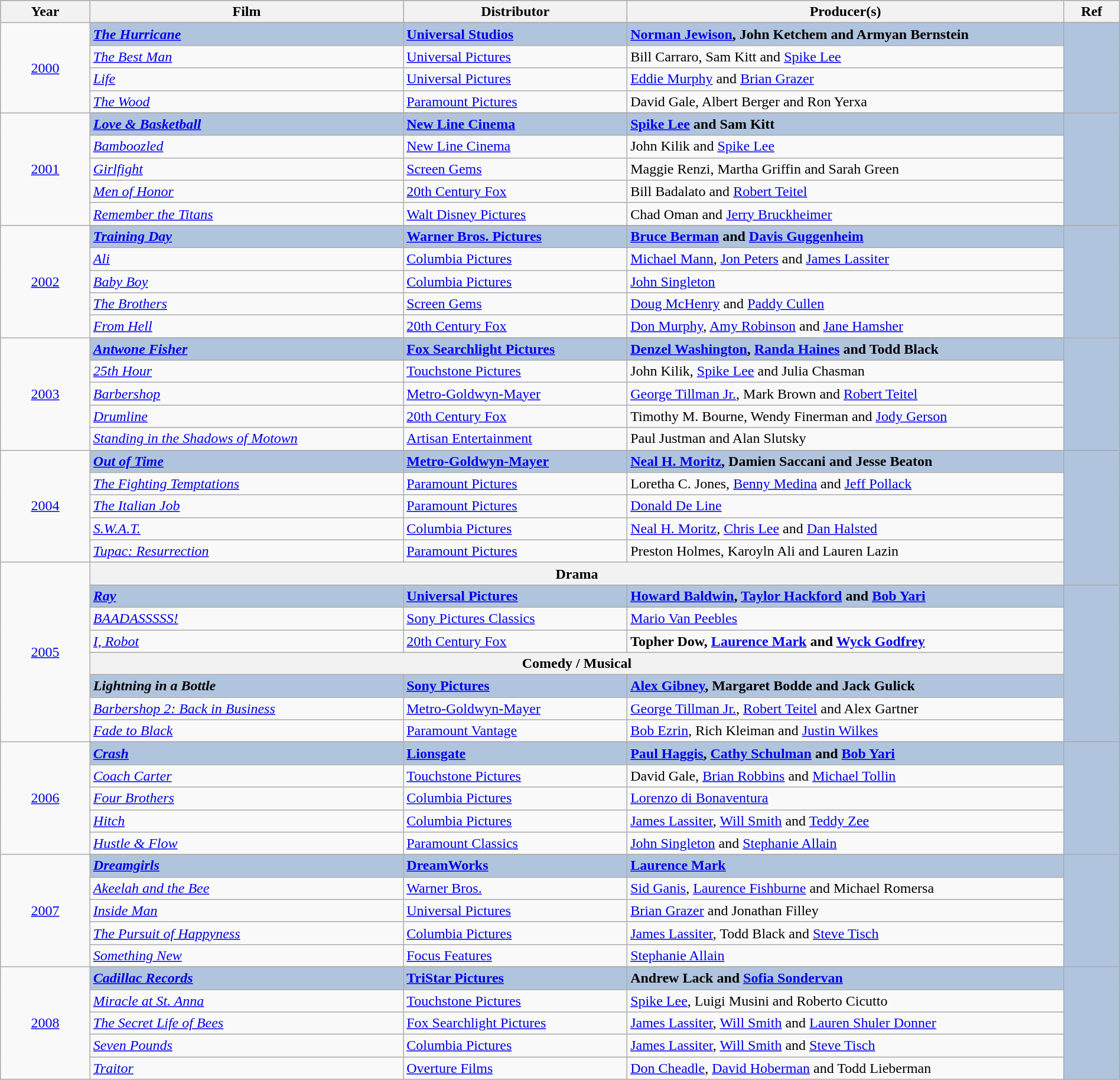<table class="wikitable" style="width:100%;">
<tr style="background:#bebebe;">
<th style="width:8%;">Year</th>
<th style="width:28%;">Film</th>
<th style="width:20%;">Distributor</th>
<th style="width:39%;">Producer(s)</th>
<th style="width:5%;">Ref</th>
</tr>
<tr>
<td rowspan="5" align="center"><a href='#'>2000</a></td>
</tr>
<tr style="background:#B0C4DE">
<td><strong><em><a href='#'>The Hurricane</a></em></strong></td>
<td><strong><a href='#'>Universal Studios</a></strong></td>
<td><strong><a href='#'>Norman Jewison</a>, John Ketchem and Armyan Bernstein</strong></td>
<td rowspan="5" align="center"></td>
</tr>
<tr>
<td><em><a href='#'>The Best Man</a></em></td>
<td><a href='#'>Universal Pictures</a></td>
<td>Bill Carraro, Sam Kitt and <a href='#'>Spike Lee</a></td>
</tr>
<tr>
<td><em><a href='#'>Life</a></em></td>
<td><a href='#'>Universal Pictures</a></td>
<td><a href='#'>Eddie Murphy</a> and <a href='#'>Brian Grazer</a></td>
</tr>
<tr>
<td><em><a href='#'>The Wood</a></em></td>
<td><a href='#'>Paramount Pictures</a></td>
<td>David Gale, Albert Berger and Ron Yerxa</td>
</tr>
<tr>
<td rowspan="6" align="center"><a href='#'>2001</a></td>
</tr>
<tr style="background:#B0C4DE">
<td><strong><em><a href='#'>Love & Basketball</a></em></strong></td>
<td><strong><a href='#'>New Line Cinema</a></strong></td>
<td><strong><a href='#'>Spike Lee</a> and Sam Kitt</strong></td>
<td rowspan="6" align="center"></td>
</tr>
<tr>
<td><em><a href='#'>Bamboozled</a></em></td>
<td><a href='#'>New Line Cinema</a></td>
<td>John Kilik and <a href='#'>Spike Lee</a></td>
</tr>
<tr>
<td><em><a href='#'>Girlfight</a></em></td>
<td><a href='#'>Screen Gems</a></td>
<td>Maggie Renzi, Martha Griffin and Sarah Green</td>
</tr>
<tr>
<td><em><a href='#'>Men of Honor</a></em></td>
<td><a href='#'>20th Century Fox</a></td>
<td>Bill Badalato and <a href='#'>Robert Teitel</a></td>
</tr>
<tr>
<td><em><a href='#'>Remember the Titans</a></em></td>
<td><a href='#'>Walt Disney Pictures</a></td>
<td>Chad Oman and <a href='#'>Jerry Bruckheimer</a></td>
</tr>
<tr>
<td rowspan="6" align="center"><a href='#'>2002</a></td>
</tr>
<tr style="background:#B0C4DE">
<td><strong><em><a href='#'>Training Day</a></em></strong></td>
<td><strong><a href='#'>Warner Bros. Pictures</a></strong></td>
<td><strong><a href='#'>Bruce Berman</a> and <a href='#'>Davis Guggenheim</a></strong></td>
<td rowspan="6" align="center"></td>
</tr>
<tr>
<td><em><a href='#'>Ali</a></em></td>
<td><a href='#'>Columbia Pictures</a></td>
<td><a href='#'>Michael Mann</a>, <a href='#'>Jon Peters</a> and <a href='#'>James Lassiter</a></td>
</tr>
<tr>
<td><em><a href='#'>Baby Boy</a></em></td>
<td><a href='#'>Columbia Pictures</a></td>
<td><a href='#'>John Singleton</a></td>
</tr>
<tr>
<td><em><a href='#'>The Brothers</a></em></td>
<td><a href='#'>Screen Gems</a></td>
<td><a href='#'>Doug McHenry</a> and <a href='#'>Paddy Cullen</a></td>
</tr>
<tr>
<td><em><a href='#'>From Hell</a></em></td>
<td><a href='#'>20th Century Fox</a></td>
<td><a href='#'>Don Murphy</a>, <a href='#'>Amy Robinson</a> and <a href='#'>Jane Hamsher</a></td>
</tr>
<tr>
<td rowspan="6" align="center"><a href='#'>2003</a></td>
</tr>
<tr style="background:#B0C4DE">
<td><strong><em><a href='#'>Antwone Fisher</a></em></strong></td>
<td><strong><a href='#'>Fox Searchlight Pictures</a></strong></td>
<td><strong><a href='#'>Denzel Washington</a>, <a href='#'>Randa Haines</a> and Todd Black</strong></td>
<td rowspan="6" align="center"></td>
</tr>
<tr>
<td><em><a href='#'>25th Hour</a></em></td>
<td><a href='#'>Touchstone Pictures</a></td>
<td>John Kilik, <a href='#'>Spike Lee</a> and Julia Chasman</td>
</tr>
<tr>
<td><em><a href='#'>Barbershop</a></em></td>
<td><a href='#'>Metro-Goldwyn-Mayer</a></td>
<td><a href='#'>George Tillman Jr.</a>, Mark Brown and <a href='#'>Robert Teitel</a></td>
</tr>
<tr>
<td><em><a href='#'>Drumline</a></em></td>
<td><a href='#'>20th Century Fox</a></td>
<td>Timothy M. Bourne, Wendy Finerman and <a href='#'>Jody Gerson</a></td>
</tr>
<tr>
<td><em><a href='#'>Standing in the Shadows of Motown</a></em></td>
<td><a href='#'>Artisan Entertainment</a></td>
<td>Paul Justman and Alan Slutsky</td>
</tr>
<tr>
<td rowspan="6" align="center"><a href='#'>2004</a></td>
</tr>
<tr style="background:#B0C4DE">
<td><strong><em><a href='#'>Out of Time</a></em></strong></td>
<td><strong><a href='#'>Metro-Goldwyn-Mayer</a></strong></td>
<td><strong><a href='#'>Neal H. Moritz</a>, Damien Saccani and Jesse Beaton</strong></td>
<td rowspan="6" align="center"></td>
</tr>
<tr>
<td><em><a href='#'>The Fighting Temptations</a></em></td>
<td><a href='#'>Paramount Pictures</a></td>
<td>Loretha C. Jones, <a href='#'>Benny Medina</a> and <a href='#'>Jeff Pollack</a></td>
</tr>
<tr>
<td><em><a href='#'>The Italian Job</a></em></td>
<td><a href='#'>Paramount Pictures</a></td>
<td><a href='#'>Donald De Line</a></td>
</tr>
<tr>
<td><em><a href='#'>S.W.A.T.</a></em></td>
<td><a href='#'>Columbia Pictures</a></td>
<td><a href='#'>Neal H. Moritz</a>, <a href='#'>Chris Lee</a> and <a href='#'>Dan Halsted</a></td>
</tr>
<tr>
<td><em><a href='#'>Tupac: Resurrection</a></em></td>
<td><a href='#'>Paramount Pictures</a></td>
<td>Preston Holmes, Karoyln Ali and Lauren Lazin</td>
</tr>
<tr>
<td rowspan="8" align="center"><a href='#'>2005</a></td>
<th colspan="3">Drama</th>
</tr>
<tr style="background:#B0C4DE">
<td><strong><em><a href='#'>Ray</a></em></strong></td>
<td><strong><a href='#'>Universal Pictures</a></strong></td>
<td><strong><a href='#'>Howard Baldwin</a>, <a href='#'>Taylor Hackford</a> and <a href='#'>Bob Yari</a></strong></td>
<td rowspan="8" align="center"></td>
</tr>
<tr>
<td><em><a href='#'>BAADASSSSS!</a></em></td>
<td><a href='#'>Sony Pictures Classics</a></td>
<td><a href='#'>Mario Van Peebles</a></td>
</tr>
<tr>
<td><em><a href='#'>I, Robot</a></em></td>
<td><a href='#'>20th Century Fox</a></td>
<td><strong>Topher Dow, <a href='#'>Laurence Mark</a> and <a href='#'>Wyck Godfrey</a></strong></td>
</tr>
<tr>
<th colspan="3">Comedy / Musical</th>
</tr>
<tr style="background:#B0C4DE">
<td><strong><em>Lightning in a Bottle</em></strong></td>
<td><strong><a href='#'>Sony Pictures</a></strong></td>
<td><strong><a href='#'>Alex Gibney</a>, Margaret Bodde and Jack Gulick</strong></td>
</tr>
<tr>
<td><em><a href='#'>Barbershop 2: Back in Business</a></em></td>
<td><a href='#'>Metro-Goldwyn-Mayer</a></td>
<td><a href='#'>George Tillman Jr.</a>, <a href='#'>Robert Teitel</a> and Alex Gartner</td>
</tr>
<tr>
<td><em><a href='#'>Fade to Black</a></em></td>
<td><a href='#'>Paramount Vantage</a></td>
<td><a href='#'>Bob Ezrin</a>, Rich Kleiman and <a href='#'>Justin Wilkes</a></td>
</tr>
<tr>
<td rowspan="6" align="center"><a href='#'>2006</a></td>
</tr>
<tr style="background:#B0C4DE">
<td><strong><em><a href='#'>Crash</a></em></strong></td>
<td><strong><a href='#'>Lionsgate</a></strong></td>
<td><strong><a href='#'>Paul Haggis</a>, <a href='#'>Cathy Schulman</a> and <a href='#'>Bob Yari</a></strong></td>
<td rowspan="6" align="center"></td>
</tr>
<tr>
<td><em><a href='#'>Coach Carter</a></em></td>
<td><a href='#'>Touchstone Pictures</a></td>
<td>David Gale, <a href='#'>Brian Robbins</a> and <a href='#'>Michael Tollin</a></td>
</tr>
<tr>
<td><em><a href='#'>Four Brothers</a></em></td>
<td><a href='#'>Columbia Pictures</a></td>
<td><a href='#'>Lorenzo di Bonaventura</a></td>
</tr>
<tr>
<td><em><a href='#'>Hitch</a></em></td>
<td><a href='#'>Columbia Pictures</a></td>
<td><a href='#'>James Lassiter</a>, <a href='#'>Will Smith</a> and <a href='#'>Teddy Zee</a></td>
</tr>
<tr>
<td><em><a href='#'>Hustle & Flow</a></em></td>
<td><a href='#'>Paramount Classics</a></td>
<td><a href='#'>John Singleton</a> and <a href='#'>Stephanie Allain</a></td>
</tr>
<tr>
<td rowspan="6" align="center"><a href='#'>2007</a></td>
</tr>
<tr style="background:#B0C4DE">
<td><strong><em><a href='#'>Dreamgirls</a></em></strong></td>
<td><strong><a href='#'>DreamWorks</a></strong></td>
<td><strong><a href='#'>Laurence Mark</a></strong></td>
<td rowspan="6" align="center"></td>
</tr>
<tr>
<td><em><a href='#'>Akeelah and the Bee</a></em></td>
<td><a href='#'>Warner Bros.</a></td>
<td><a href='#'>Sid Ganis</a>, <a href='#'>Laurence Fishburne</a> and Michael Romersa</td>
</tr>
<tr>
<td><em><a href='#'>Inside Man</a></em></td>
<td><a href='#'>Universal Pictures</a></td>
<td><a href='#'>Brian Grazer</a> and Jonathan Filley</td>
</tr>
<tr>
<td><em><a href='#'>The Pursuit of Happyness</a></em></td>
<td><a href='#'>Columbia Pictures</a></td>
<td><a href='#'>James Lassiter</a>, Todd Black and <a href='#'>Steve Tisch</a></td>
</tr>
<tr>
<td><em><a href='#'>Something New</a></em></td>
<td><a href='#'>Focus Features</a></td>
<td><a href='#'>Stephanie Allain</a></td>
</tr>
<tr>
<td rowspan="6" align="center"><a href='#'>2008</a></td>
</tr>
<tr style="background:#B0C4DE">
<td><strong><em><a href='#'>Cadillac Records</a></em></strong></td>
<td><strong><a href='#'>TriStar Pictures</a></strong></td>
<td><strong>Andrew Lack and <a href='#'>Sofia Sondervan</a></strong></td>
<td rowspan="6" align="center"></td>
</tr>
<tr>
<td><em><a href='#'>Miracle at St. Anna</a></em></td>
<td><a href='#'>Touchstone Pictures</a></td>
<td><a href='#'>Spike Lee</a>, Luigi Musini and Roberto Cicutto</td>
</tr>
<tr>
<td><em><a href='#'>The Secret Life of Bees</a></em></td>
<td><a href='#'>Fox Searchlight Pictures</a></td>
<td><a href='#'>James Lassiter</a>, <a href='#'>Will Smith</a> and <a href='#'>Lauren Shuler Donner</a></td>
</tr>
<tr>
<td><em><a href='#'>Seven Pounds</a></em></td>
<td><a href='#'>Columbia Pictures</a></td>
<td><a href='#'>James Lassiter</a>, <a href='#'>Will Smith</a> and <a href='#'>Steve Tisch</a></td>
</tr>
<tr>
<td><em><a href='#'>Traitor</a></em></td>
<td><a href='#'>Overture Films</a></td>
<td><a href='#'>Don Cheadle</a>, <a href='#'>David Hoberman</a> and Todd Lieberman</td>
</tr>
</table>
